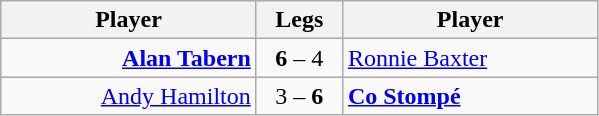<table class=wikitable style="text-align:center">
<tr>
<th width=163>Player</th>
<th width=50>Legs</th>
<th width=163>Player</th>
</tr>
<tr align=left>
<td align=right><strong><a href='#'>Alan Tabern</a></strong> </td>
<td align=center><strong>6</strong> – 4</td>
<td> <a href='#'>Ronnie Baxter</a></td>
</tr>
<tr align=left>
<td align=right><a href='#'>Andy Hamilton</a> </td>
<td align=center>3 – <strong>6</strong></td>
<td> <strong><a href='#'>Co Stompé</a></strong></td>
</tr>
</table>
